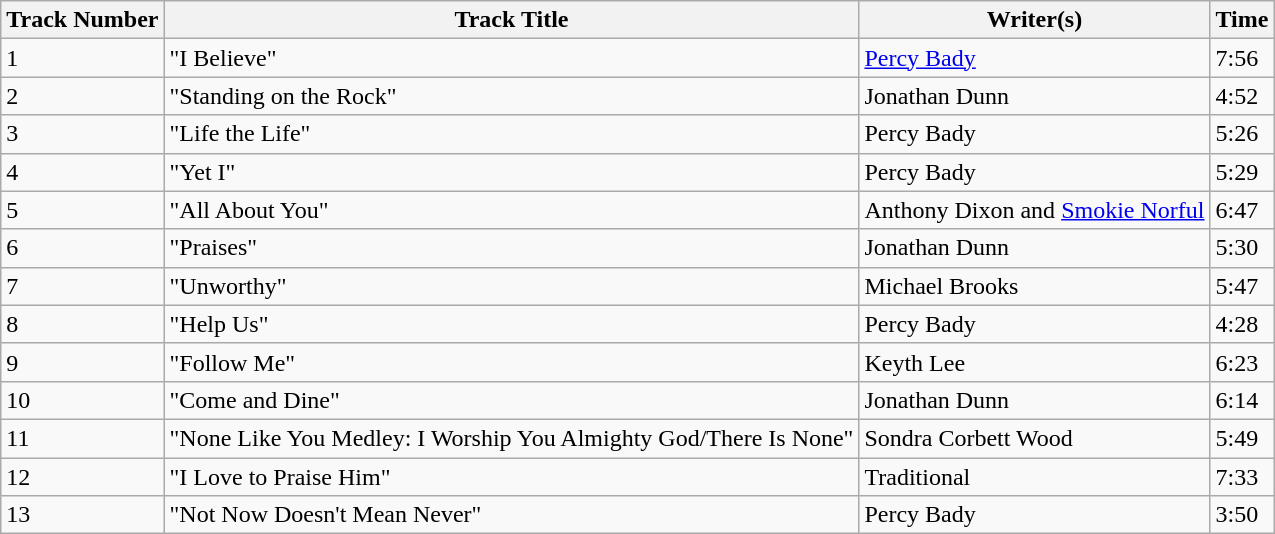<table class="wikitable">
<tr>
<th>Track Number</th>
<th>Track Title</th>
<th>Writer(s)</th>
<th>Time</th>
</tr>
<tr>
<td>1</td>
<td>"I Believe"</td>
<td><a href='#'>Percy Bady</a></td>
<td>7:56</td>
</tr>
<tr>
<td>2</td>
<td>"Standing on the Rock"</td>
<td>Jonathan Dunn</td>
<td>4:52</td>
</tr>
<tr>
<td>3</td>
<td>"Life the Life"</td>
<td>Percy Bady</td>
<td>5:26</td>
</tr>
<tr>
<td>4</td>
<td>"Yet I"</td>
<td>Percy Bady</td>
<td>5:29</td>
</tr>
<tr>
<td>5</td>
<td>"All About You"</td>
<td>Anthony Dixon and <a href='#'>Smokie Norful</a></td>
<td>6:47</td>
</tr>
<tr>
<td>6</td>
<td>"Praises"</td>
<td>Jonathan Dunn</td>
<td>5:30</td>
</tr>
<tr>
<td>7</td>
<td>"Unworthy"</td>
<td>Michael Brooks</td>
<td>5:47</td>
</tr>
<tr>
<td>8</td>
<td>"Help Us"</td>
<td>Percy Bady</td>
<td>4:28</td>
</tr>
<tr>
<td>9</td>
<td>"Follow Me"</td>
<td>Keyth Lee</td>
<td>6:23</td>
</tr>
<tr>
<td>10</td>
<td>"Come and Dine"</td>
<td>Jonathan Dunn</td>
<td>6:14</td>
</tr>
<tr>
<td>11</td>
<td>"None Like You Medley: I Worship You Almighty God/There Is None"</td>
<td>Sondra Corbett Wood</td>
<td>5:49</td>
</tr>
<tr>
<td>12</td>
<td>"I Love to Praise Him"</td>
<td>Traditional</td>
<td>7:33</td>
</tr>
<tr>
<td>13</td>
<td>"Not Now Doesn't Mean Never"</td>
<td>Percy Bady</td>
<td>3:50</td>
</tr>
</table>
